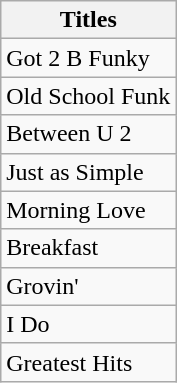<table class="wikitable mw-collapsible">
<tr>
<th>Titles</th>
</tr>
<tr>
<td>Got 2 B Funky</td>
</tr>
<tr>
<td>Old School Funk</td>
</tr>
<tr>
<td>Between U 2</td>
</tr>
<tr>
<td>Just as Simple</td>
</tr>
<tr>
<td>Morning Love</td>
</tr>
<tr>
<td>Breakfast</td>
</tr>
<tr>
<td>Grovin'</td>
</tr>
<tr>
<td>I Do</td>
</tr>
<tr>
<td>Greatest Hits</td>
</tr>
</table>
